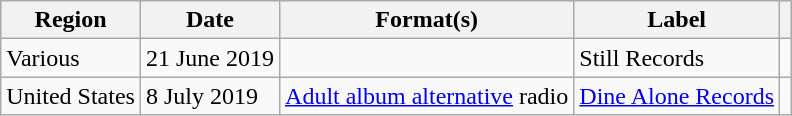<table class="wikitable">
<tr>
<th>Region</th>
<th>Date</th>
<th>Format(s)</th>
<th>Label</th>
<th></th>
</tr>
<tr>
<td>Various</td>
<td>21 June 2019</td>
<td></td>
<td>Still Records</td>
<td></td>
</tr>
<tr>
<td>United States</td>
<td>8 July 2019</td>
<td><a href='#'>Adult album alternative</a> radio</td>
<td><a href='#'>Dine Alone Records</a></td>
<td></td>
</tr>
</table>
